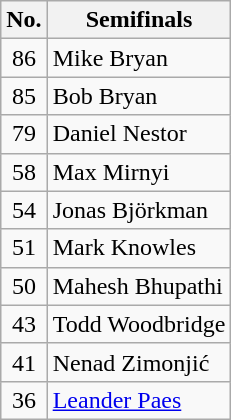<table class="wikitable nowrap" style="text-align:center; display:inline-table">
<tr>
<th scope="col" style="width:20">No.</th>
<th scope="col">Semifinals</th>
</tr>
<tr>
<td>86</td>
<td style="text-align: left;"> Mike Bryan</td>
</tr>
<tr>
<td>85</td>
<td style="text-align: left;"> Bob Bryan</td>
</tr>
<tr>
<td>79</td>
<td style="text-align: left;"> Daniel Nestor</td>
</tr>
<tr>
<td>58</td>
<td style="text-align: left;"> Max Mirnyi</td>
</tr>
<tr>
<td>54</td>
<td style="text-align: left;"> Jonas Björkman</td>
</tr>
<tr>
<td>51</td>
<td style="text-align: left;"> Mark Knowles</td>
</tr>
<tr>
<td>50</td>
<td style="text-align: left;"> Mahesh Bhupathi</td>
</tr>
<tr>
<td>43</td>
<td style="text-align: left;"> Todd Woodbridge</td>
</tr>
<tr>
<td>41</td>
<td style="text-align: left;"> Nenad Zimonjić</td>
</tr>
<tr>
<td>36</td>
<td style="text-align: left;"> <a href='#'>Leander Paes</a></td>
</tr>
</table>
